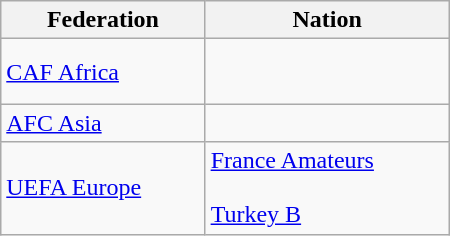<table class="wikitable" style="width:300px">
<tr>
<th>Federation</th>
<th>Nation</th>
</tr>
<tr>
<td><a href='#'>CAF Africa</a></td>
<td><br><br></td>
</tr>
<tr>
<td><a href='#'>AFC Asia</a></td>
<td></td>
</tr>
<tr>
<td><a href='#'>UEFA Europe</a></td>
<td> <a href='#'>France Amateurs</a> <em></em><br><br> <a href='#'>Turkey B</a> <em></em><br></td>
</tr>
</table>
